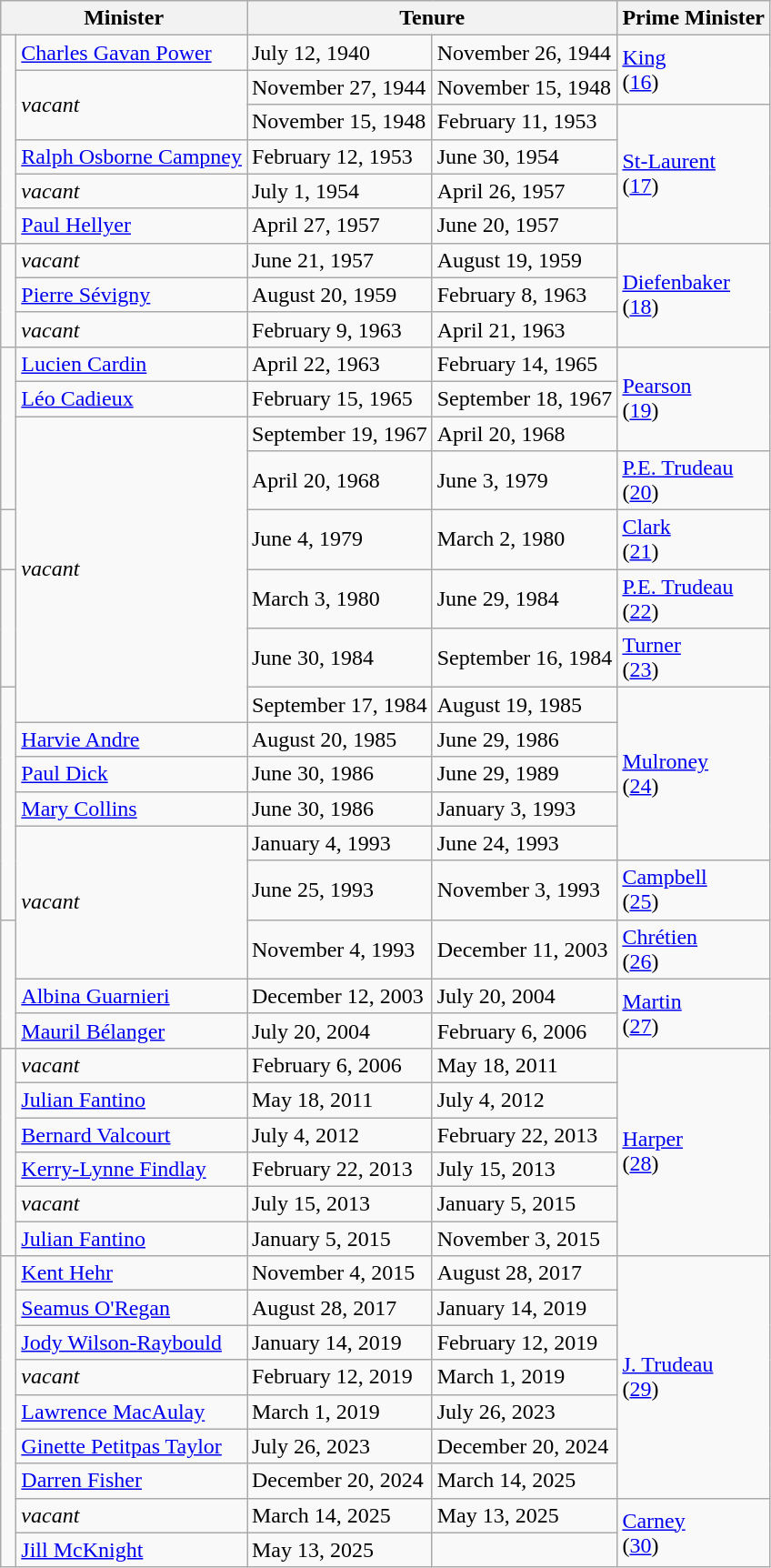<table class="wikitable">
<tr>
<th colspan=2>Minister</th>
<th colspan=2>Tenure</th>
<th>Prime Minister</th>
</tr>
<tr>
<td rowspan=6 > </td>
<td><a href='#'>Charles Gavan Power</a></td>
<td>July 12, 1940</td>
<td>November 26, 1944</td>
<td rowspan=2><a href='#'>King</a><br>(<a href='#'>16</a>)</td>
</tr>
<tr>
<td rowspan=2><em>vacant</em></td>
<td>November 27, 1944</td>
<td>November 15, 1948</td>
</tr>
<tr>
<td>November 15, 1948</td>
<td>February 11, 1953</td>
<td rowspan=4><a href='#'>St-Laurent</a><br>(<a href='#'>17</a>)</td>
</tr>
<tr>
<td><a href='#'>Ralph Osborne Campney</a></td>
<td>February 12, 1953</td>
<td>June 30, 1954</td>
</tr>
<tr>
<td><em>vacant</em></td>
<td>July 1, 1954</td>
<td>April 26, 1957</td>
</tr>
<tr>
<td><a href='#'>Paul Hellyer</a></td>
<td>April 27, 1957</td>
<td>June 20, 1957</td>
</tr>
<tr>
<td rowspan=3 ></td>
<td><em>vacant</em></td>
<td>June 21, 1957</td>
<td>August 19, 1959</td>
<td rowspan=3><a href='#'>Diefenbaker</a><br>(<a href='#'>18</a>)</td>
</tr>
<tr>
<td><a href='#'>Pierre Sévigny</a></td>
<td>August 20, 1959</td>
<td>February 8, 1963</td>
</tr>
<tr>
<td><em>vacant</em></td>
<td>February 9, 1963</td>
<td>April 21, 1963</td>
</tr>
<tr>
<td rowspan=4 > </td>
<td><a href='#'>Lucien Cardin</a></td>
<td>April 22, 1963</td>
<td>February 14, 1965</td>
<td rowspan=3><a href='#'>Pearson</a><br>(<a href='#'>19</a>)</td>
</tr>
<tr>
<td><a href='#'>Léo Cadieux</a></td>
<td>February 15, 1965</td>
<td>September 18, 1967</td>
</tr>
<tr>
<td rowspan=6><em>vacant</em></td>
<td>September 19, 1967</td>
<td>April 20, 1968</td>
</tr>
<tr>
<td>April 20, 1968</td>
<td>June 3, 1979</td>
<td><a href='#'>P.E. Trudeau</a><br>(<a href='#'>20</a>)</td>
</tr>
<tr>
<td></td>
<td>June 4, 1979</td>
<td>March 2, 1980</td>
<td><a href='#'>Clark</a><br>(<a href='#'>21</a>)</td>
</tr>
<tr>
<td rowspan=2 ></td>
<td>March 3, 1980</td>
<td>June 29, 1984</td>
<td><a href='#'>P.E. Trudeau</a><br>(<a href='#'>22</a>)</td>
</tr>
<tr>
<td>June 30, 1984</td>
<td>September 16, 1984</td>
<td><a href='#'>Turner</a><br>(<a href='#'>23</a>)</td>
</tr>
<tr>
<td rowspan=6 ></td>
<td>September 17, 1984</td>
<td>August 19, 1985</td>
<td rowspan=5><a href='#'>Mulroney</a><br>(<a href='#'>24</a>)</td>
</tr>
<tr>
<td><a href='#'>Harvie Andre</a></td>
<td>August 20, 1985</td>
<td>June 29, 1986</td>
</tr>
<tr>
<td><a href='#'>Paul Dick</a></td>
<td>June 30, 1986</td>
<td>June 29, 1989</td>
</tr>
<tr>
<td><a href='#'>Mary Collins</a></td>
<td>June 30, 1986</td>
<td>January 3, 1993</td>
</tr>
<tr>
<td rowspan=3><em>vacant</em></td>
<td>January 4, 1993</td>
<td>June 24, 1993</td>
</tr>
<tr>
<td>June 25, 1993</td>
<td>November 3, 1993</td>
<td><a href='#'>Campbell</a><br>(<a href='#'>25</a>)</td>
</tr>
<tr>
<td rowspan=3 ></td>
<td>November 4, 1993</td>
<td>December 11, 2003</td>
<td><a href='#'>Chrétien</a><br>(<a href='#'>26</a>)</td>
</tr>
<tr>
<td><a href='#'>Albina Guarnieri</a></td>
<td>December 12, 2003</td>
<td>July 20, 2004</td>
<td rowspan=2><a href='#'>Martin</a><br>(<a href='#'>27</a>)</td>
</tr>
<tr>
<td><a href='#'>Mauril Bélanger</a></td>
<td>July 20, 2004</td>
<td>February 6, 2006</td>
</tr>
<tr>
<td rowspan=6 ></td>
<td><em>vacant</em></td>
<td>February 6, 2006</td>
<td>May 18, 2011</td>
<td rowspan=6><a href='#'>Harper</a><br>(<a href='#'>28</a>)</td>
</tr>
<tr>
<td><a href='#'>Julian Fantino</a></td>
<td>May 18, 2011</td>
<td>July 4, 2012</td>
</tr>
<tr>
<td><a href='#'>Bernard Valcourt</a></td>
<td>July 4, 2012</td>
<td>February 22, 2013</td>
</tr>
<tr>
<td><a href='#'>Kerry-Lynne Findlay</a></td>
<td>February 22, 2013</td>
<td>July 15, 2013</td>
</tr>
<tr>
<td><em>vacant</em></td>
<td>July 15, 2013</td>
<td>January 5, 2015</td>
</tr>
<tr>
<td><a href='#'>Julian Fantino</a></td>
<td>January 5, 2015</td>
<td>November 3, 2015</td>
</tr>
<tr>
<td rowspan="9" ></td>
<td><a href='#'>Kent Hehr</a></td>
<td>November 4, 2015</td>
<td>August 28, 2017</td>
<td rowspan="7"><a href='#'>J. Trudeau</a><br>(<a href='#'>29</a>)</td>
</tr>
<tr>
<td><a href='#'>Seamus O'Regan</a></td>
<td>August 28, 2017</td>
<td>January 14, 2019</td>
</tr>
<tr>
<td><a href='#'>Jody Wilson-Raybould</a></td>
<td>January 14, 2019</td>
<td>February 12, 2019</td>
</tr>
<tr>
<td><em>vacant</em></td>
<td>February 12, 2019</td>
<td>March 1, 2019</td>
</tr>
<tr>
<td><a href='#'>Lawrence MacAulay</a></td>
<td>March 1, 2019</td>
<td>July 26, 2023</td>
</tr>
<tr>
<td><a href='#'>Ginette Petitpas Taylor</a></td>
<td>July 26, 2023</td>
<td>December 20, 2024</td>
</tr>
<tr>
<td><a href='#'>Darren Fisher</a></td>
<td>December 20, 2024</td>
<td>March 14, 2025</td>
</tr>
<tr>
<td><em>vacant</em></td>
<td>March 14, 2025</td>
<td>May 13, 2025</td>
<td rowspan="2"><a href='#'>Carney</a><br>(<a href='#'>30</a>)</td>
</tr>
<tr>
<td><a href='#'>Jill McKnight</a></td>
<td>May 13, 2025</td>
<td></td>
</tr>
</table>
